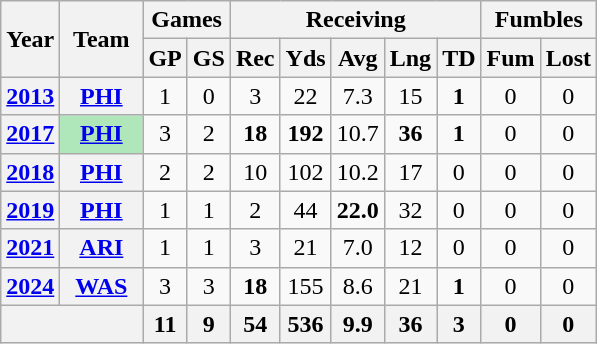<table class="wikitable" style="text-align:center;">
<tr>
<th rowspan="2">Year</th>
<th rowspan="2">Team</th>
<th colspan="2">Games</th>
<th colspan="5">Receiving</th>
<th colspan="2">Fumbles</th>
</tr>
<tr>
<th>GP</th>
<th>GS</th>
<th>Rec</th>
<th>Yds</th>
<th>Avg</th>
<th>Lng</th>
<th>TD</th>
<th>Fum</th>
<th>Lost</th>
</tr>
<tr>
<th><a href='#'>2013</a></th>
<th><a href='#'>PHI</a></th>
<td>1</td>
<td>0</td>
<td>3</td>
<td>22</td>
<td>7.3</td>
<td>15</td>
<td><strong>1</strong></td>
<td>0</td>
<td>0</td>
</tr>
<tr>
<th><a href='#'>2017</a></th>
<th style="background:#afe6ba; width:3em;"><a href='#'>PHI</a></th>
<td>3</td>
<td>2</td>
<td><strong>18</strong></td>
<td><strong>192</strong></td>
<td>10.7</td>
<td><strong>36</strong></td>
<td><strong>1</strong></td>
<td>0</td>
<td>0</td>
</tr>
<tr>
<th><a href='#'>2018</a></th>
<th><a href='#'>PHI</a></th>
<td>2</td>
<td>2</td>
<td>10</td>
<td>102</td>
<td>10.2</td>
<td>17</td>
<td>0</td>
<td>0</td>
<td>0</td>
</tr>
<tr>
<th><a href='#'>2019</a></th>
<th><a href='#'>PHI</a></th>
<td>1</td>
<td>1</td>
<td>2</td>
<td>44</td>
<td><strong>22.0</strong></td>
<td>32</td>
<td>0</td>
<td>0</td>
<td>0</td>
</tr>
<tr>
<th><a href='#'>2021</a></th>
<th><a href='#'>ARI</a></th>
<td>1</td>
<td>1</td>
<td>3</td>
<td>21</td>
<td>7.0</td>
<td>12</td>
<td>0</td>
<td>0</td>
<td>0</td>
</tr>
<tr>
<th><a href='#'>2024</a></th>
<th><a href='#'>WAS</a></th>
<td>3</td>
<td>3</td>
<td><strong>18</strong></td>
<td>155</td>
<td>8.6</td>
<td>21</td>
<td><strong>1</strong></td>
<td>0</td>
<td>0</td>
</tr>
<tr>
<th colspan="2"></th>
<th>11</th>
<th>9</th>
<th>54</th>
<th>536</th>
<th>9.9</th>
<th>36</th>
<th>3</th>
<th>0</th>
<th>0</th>
</tr>
</table>
